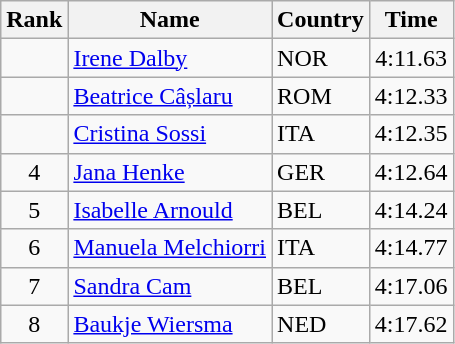<table class="wikitable">
<tr>
<th>Rank</th>
<th>Name</th>
<th>Country</th>
<th>Time</th>
</tr>
<tr>
<td align="center"></td>
<td><a href='#'>Irene Dalby</a></td>
<td> NOR</td>
<td align="center">4:11.63</td>
</tr>
<tr>
<td align="center"></td>
<td><a href='#'>Beatrice Câșlaru</a></td>
<td> ROM</td>
<td align="center">4:12.33</td>
</tr>
<tr>
<td align="center"></td>
<td><a href='#'>Cristina Sossi</a></td>
<td> ITA</td>
<td align="center">4:12.35</td>
</tr>
<tr>
<td align="center">4</td>
<td><a href='#'>Jana Henke</a></td>
<td> GER</td>
<td align="center">4:12.64</td>
</tr>
<tr>
<td align="center">5</td>
<td><a href='#'>Isabelle Arnould</a></td>
<td> BEL</td>
<td align="center">4:14.24</td>
</tr>
<tr>
<td align="center">6</td>
<td><a href='#'>Manuela Melchiorri</a></td>
<td> ITA</td>
<td align="center">4:14.77</td>
</tr>
<tr>
<td align="center">7</td>
<td><a href='#'>Sandra Cam</a></td>
<td> BEL</td>
<td align="center">4:17.06</td>
</tr>
<tr>
<td align="center">8</td>
<td><a href='#'>Baukje Wiersma</a></td>
<td> NED</td>
<td align="center">4:17.62</td>
</tr>
</table>
